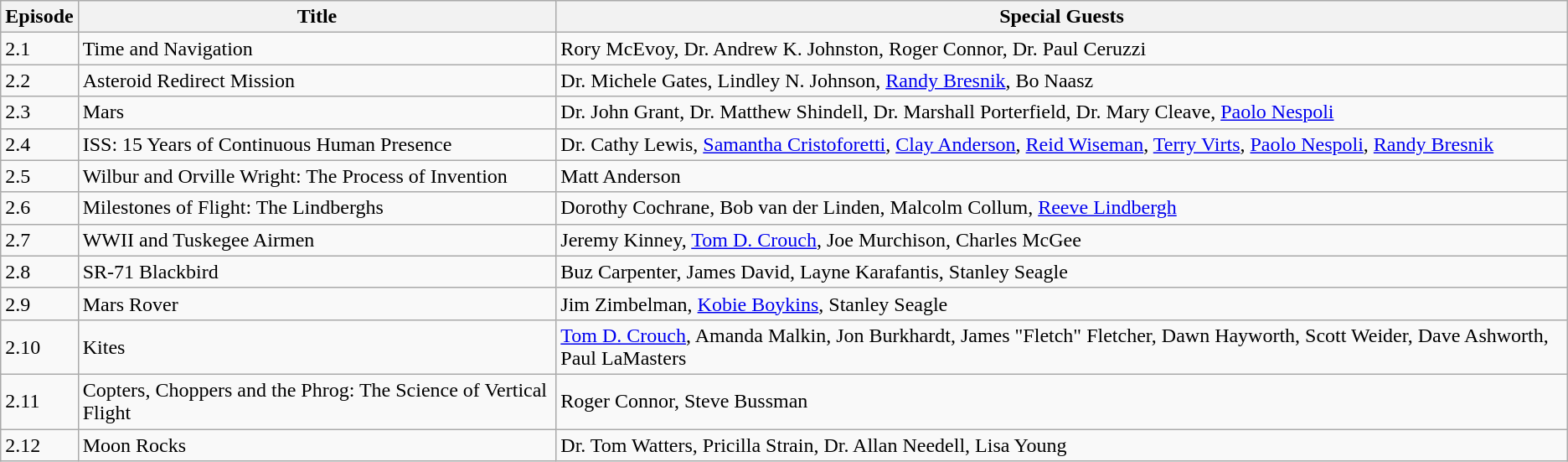<table class="wikitable">
<tr>
<th>Episode</th>
<th>Title</th>
<th>Special Guests</th>
</tr>
<tr>
<td>2.1</td>
<td>Time and Navigation</td>
<td>Rory McEvoy, Dr. Andrew K. Johnston, Roger Connor, Dr. Paul Ceruzzi</td>
</tr>
<tr>
<td>2.2</td>
<td>Asteroid Redirect Mission</td>
<td>Dr. Michele Gates, Lindley N. Johnson, <a href='#'>Randy Bresnik</a>, Bo Naasz</td>
</tr>
<tr>
<td>2.3</td>
<td>Mars</td>
<td>Dr. John Grant, Dr. Matthew Shindell, Dr. Marshall Porterfield, Dr. Mary Cleave, <a href='#'>Paolo Nespoli</a></td>
</tr>
<tr>
<td>2.4</td>
<td>ISS: 15 Years of Continuous Human Presence</td>
<td>Dr. Cathy Lewis, <a href='#'>Samantha Cristoforetti</a>, <a href='#'>Clay Anderson</a>, <a href='#'>Reid Wiseman</a>, <a href='#'>Terry Virts</a>, <a href='#'>Paolo Nespoli</a>, <a href='#'>Randy Bresnik</a></td>
</tr>
<tr>
<td>2.5</td>
<td>Wilbur and Orville Wright: The Process of Invention</td>
<td>Matt Anderson</td>
</tr>
<tr>
<td>2.6</td>
<td>Milestones of Flight: The Lindberghs</td>
<td>Dorothy Cochrane, Bob van der Linden, Malcolm Collum, <a href='#'>Reeve Lindbergh</a></td>
</tr>
<tr>
<td>2.7</td>
<td>WWII and Tuskegee Airmen</td>
<td>Jeremy Kinney, <a href='#'>Tom D. Crouch</a>, Joe Murchison, Charles McGee</td>
</tr>
<tr>
<td>2.8</td>
<td>SR-71 Blackbird</td>
<td>Buz Carpenter, James David, Layne Karafantis, Stanley Seagle</td>
</tr>
<tr>
<td>2.9</td>
<td>Mars Rover</td>
<td>Jim Zimbelman, <a href='#'>Kobie Boykins</a>, Stanley Seagle</td>
</tr>
<tr>
<td>2.10</td>
<td>Kites</td>
<td><a href='#'>Tom D. Crouch</a>, Amanda Malkin, Jon Burkhardt, James "Fletch" Fletcher, Dawn Hayworth, Scott Weider, Dave Ashworth, Paul LaMasters</td>
</tr>
<tr>
<td>2.11</td>
<td>Copters, Choppers and the Phrog: The Science of Vertical Flight</td>
<td>Roger Connor, Steve Bussman</td>
</tr>
<tr>
<td>2.12</td>
<td>Moon Rocks</td>
<td>Dr. Tom Watters, Pricilla Strain, Dr. Allan Needell, Lisa Young</td>
</tr>
</table>
